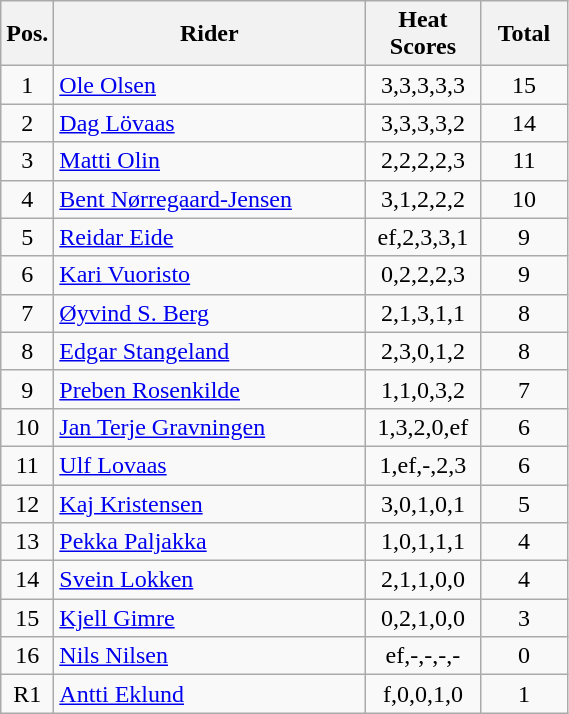<table class=wikitable>
<tr>
<th width=25px>Pos.</th>
<th width=200px>Rider</th>
<th width=70px>Heat Scores</th>
<th width=50px>Total</th>
</tr>
<tr align=center >
<td>1</td>
<td align=left> <a href='#'>Ole Olsen</a></td>
<td>3,3,3,3,3</td>
<td>15</td>
</tr>
<tr align=center >
<td>2</td>
<td align=left> <a href='#'>Dag Lövaas</a></td>
<td>3,3,3,3,2</td>
<td>14</td>
</tr>
<tr align=center >
<td>3</td>
<td align=left> <a href='#'>Matti Olin</a></td>
<td>2,2,2,2,3</td>
<td>11</td>
</tr>
<tr align=center >
<td>4</td>
<td align=left> <a href='#'>Bent Nørregaard-Jensen</a></td>
<td>3,1,2,2,2</td>
<td>10</td>
</tr>
<tr align=center >
<td>5</td>
<td align=left> <a href='#'>Reidar Eide</a></td>
<td>ef,2,3,3,1</td>
<td>9</td>
</tr>
<tr align=center >
<td>6</td>
<td align=left> <a href='#'>Kari Vuoristo</a></td>
<td>0,2,2,2,3</td>
<td>9</td>
</tr>
<tr align=center >
<td>7</td>
<td align=left> <a href='#'>Øyvind S. Berg</a></td>
<td>2,1,3,1,1</td>
<td>8</td>
</tr>
<tr align=center>
<td>8</td>
<td align=left> <a href='#'>Edgar Stangeland</a></td>
<td>2,3,0,1,2</td>
<td>8</td>
</tr>
<tr align=center>
<td>9</td>
<td align=left> <a href='#'>Preben Rosenkilde</a></td>
<td>1,1,0,3,2</td>
<td>7</td>
</tr>
<tr align=center>
<td>10</td>
<td align=left> <a href='#'>Jan Terje Gravningen</a></td>
<td>1,3,2,0,ef</td>
<td>6</td>
</tr>
<tr align=center>
<td>11</td>
<td align=left> <a href='#'>Ulf Lovaas</a></td>
<td>1,ef,-,2,3</td>
<td>6</td>
</tr>
<tr align=center>
<td>12</td>
<td align=left> <a href='#'>Kaj Kristensen</a></td>
<td>3,0,1,0,1</td>
<td>5</td>
</tr>
<tr align=center>
<td>13</td>
<td align=left> <a href='#'>Pekka Paljakka</a></td>
<td>1,0,1,1,1</td>
<td>4</td>
</tr>
<tr align=center>
<td>14</td>
<td align=left> <a href='#'>Svein Lokken</a></td>
<td>2,1,1,0,0</td>
<td>4</td>
</tr>
<tr align=center>
<td>15</td>
<td align=left> <a href='#'>Kjell Gimre</a></td>
<td>0,2,1,0,0</td>
<td>3</td>
</tr>
<tr align=center>
<td>16</td>
<td align=left> <a href='#'>Nils Nilsen</a></td>
<td>ef,-,-,-,-</td>
<td>0</td>
</tr>
<tr align=center>
<td>R1</td>
<td align=left> <a href='#'>Antti Eklund</a></td>
<td>f,0,0,1,0</td>
<td>1</td>
</tr>
</table>
